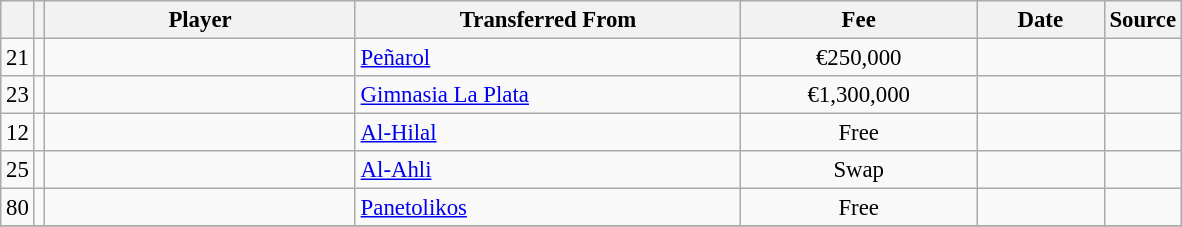<table class="wikitable plainrowheaders sortable" style="font-size:95%">
<tr>
<th></th>
<th></th>
<th scope=col style="width:200px;"><strong>Player</strong></th>
<th scope=col style="width:250px;"><strong>Transferred From</strong></th>
<th scope=col style="width:150px;"><strong>Fee</strong></th>
<th scope=col style="width:78px;"><strong>Date</strong></th>
<th><strong>Source</strong></th>
</tr>
<tr>
<td align=center>21</td>
<td align=center></td>
<td></td>
<td> <a href='#'>Peñarol</a></td>
<td align=center>€250,000</td>
<td align=center></td>
<td align=center></td>
</tr>
<tr>
<td align=center>23</td>
<td align=center></td>
<td></td>
<td> <a href='#'>Gimnasia La Plata</a></td>
<td align=center>€1,300,000</td>
<td align=center></td>
<td align=center></td>
</tr>
<tr>
<td align=center>12</td>
<td align=center></td>
<td></td>
<td> <a href='#'>Al-Hilal</a></td>
<td align=center>Free</td>
<td align=center></td>
<td align=center></td>
</tr>
<tr>
<td align=center>25</td>
<td align=center></td>
<td></td>
<td> <a href='#'>Al-Ahli</a></td>
<td align=center>Swap</td>
<td align=center></td>
<td align=center></td>
</tr>
<tr>
<td align=center>80</td>
<td align=center></td>
<td></td>
<td> <a href='#'>Panetolikos</a></td>
<td align=center>Free</td>
<td align=center></td>
<td align=center></td>
</tr>
<tr>
</tr>
</table>
